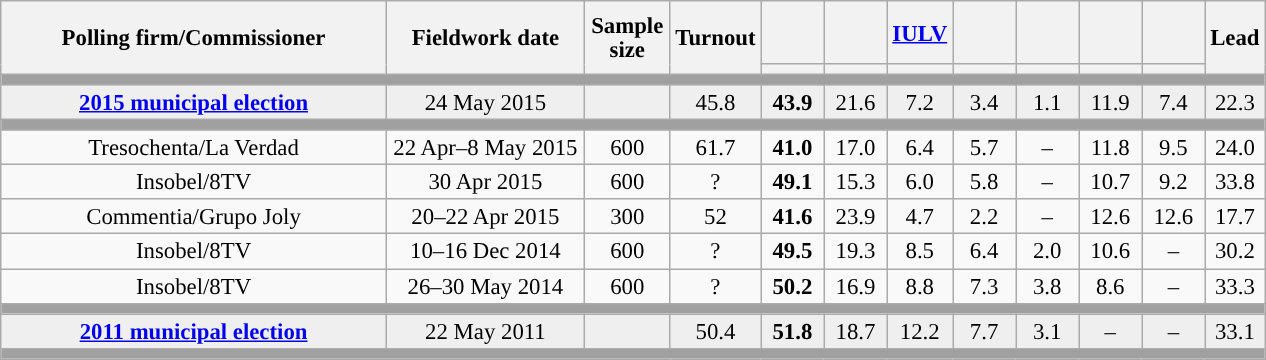<table class="wikitable collapsible collapsed" style="text-align:center; font-size:95%; line-height:16px;">
<tr style="height:42px;">
<th style="width:250px;" rowspan="2">Polling firm/Commissioner</th>
<th style="width:125px;" rowspan="2">Fieldwork date</th>
<th style="width:50px;" rowspan="2">Sample size</th>
<th style="width:45px;" rowspan="2">Turnout</th>
<th style="width:35px;"></th>
<th style="width:35px;"></th>
<th style="width:35px;"><a href='#'>IULV</a></th>
<th style="width:35px;"></th>
<th style="width:35px;"></th>
<th style="width:35px;"></th>
<th style="width:35px;"></th>
<th style="width:30px;" rowspan="2">Lead</th>
</tr>
<tr>
<th style="color:inherit;background:"></th>
<th style="color:inherit;background:"></th>
<th style="color:inherit;background:"></th>
<th style="color:inherit;background:"></th>
<th style="color:inherit;background:"></th>
<th style="color:inherit;background:"></th>
<th style="color:inherit;background:"></th>
</tr>
<tr>
<td colspan="12" style="background:#A0A0A0"></td>
</tr>
<tr style="background:#EFEFEF;">
<td><strong><a href='#'>2015 municipal election</a></strong></td>
<td>24 May 2015</td>
<td></td>
<td>45.8</td>
<td><strong>43.9</strong><br></td>
<td>21.6<br></td>
<td>7.2<br></td>
<td>3.4<br></td>
<td>1.1<br></td>
<td>11.9<br></td>
<td>7.4<br></td>
<td style="background:">22.3</td>
</tr>
<tr>
<td colspan="12" style="background:#A0A0A0"></td>
</tr>
<tr>
<td>Tresochenta/La Verdad</td>
<td>22 Apr–8 May 2015</td>
<td>600</td>
<td>61.7</td>
<td><strong>41.0</strong><br></td>
<td>17.0<br></td>
<td>6.4<br></td>
<td>5.7<br></td>
<td>–</td>
<td>11.8<br></td>
<td>9.5<br></td>
<td style="background:">24.0</td>
</tr>
<tr>
<td>Insobel/8TV</td>
<td>30 Apr 2015</td>
<td>600</td>
<td>?</td>
<td><strong>49.1</strong><br></td>
<td>15.3<br></td>
<td>6.0<br></td>
<td>5.8<br></td>
<td>–</td>
<td>10.7<br></td>
<td>9.2<br></td>
<td style="background:">33.8</td>
</tr>
<tr>
<td>Commentia/Grupo Joly</td>
<td>20–22 Apr 2015</td>
<td>300</td>
<td>52</td>
<td><strong>41.6</strong><br></td>
<td>23.9<br></td>
<td>4.7<br></td>
<td>2.2<br></td>
<td>–</td>
<td>12.6<br></td>
<td>12.6<br></td>
<td style="background:">17.7</td>
</tr>
<tr>
<td>Insobel/8TV</td>
<td>10–16 Dec 2014</td>
<td>600</td>
<td>?</td>
<td><strong>49.5</strong><br></td>
<td>19.3<br></td>
<td>8.5<br></td>
<td>6.4<br></td>
<td>2.0<br></td>
<td>10.6<br></td>
<td>–</td>
<td style="background:">30.2</td>
</tr>
<tr>
<td>Insobel/8TV</td>
<td>26–30 May 2014</td>
<td>600</td>
<td>?</td>
<td><strong>50.2</strong><br></td>
<td>16.9<br></td>
<td>8.8<br></td>
<td>7.3<br></td>
<td>3.8<br></td>
<td>8.6<br></td>
<td>–</td>
<td style="background:">33.3</td>
</tr>
<tr>
<td colspan="12" style="background:#A0A0A0"></td>
</tr>
<tr style="background:#EFEFEF;">
<td><strong><a href='#'>2011 municipal election</a></strong></td>
<td>22 May 2011</td>
<td></td>
<td>50.4</td>
<td><strong>51.8</strong><br></td>
<td>18.7<br></td>
<td>12.2<br></td>
<td>7.7<br></td>
<td>3.1<br></td>
<td>–</td>
<td>–</td>
<td style="background:">33.1</td>
</tr>
<tr>
<td colspan="12" style="background:#A0A0A0"></td>
</tr>
</table>
